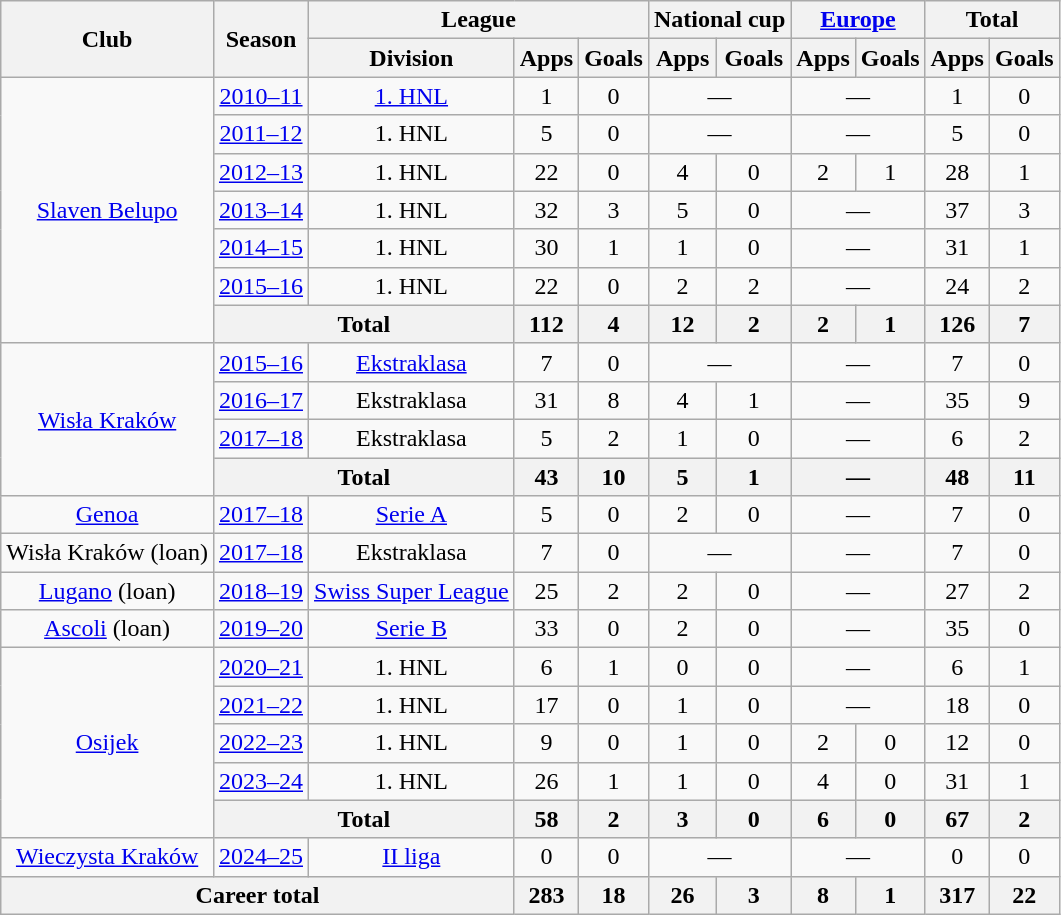<table class="wikitable" style="text-align:center">
<tr>
<th rowspan="2">Club</th>
<th rowspan="2">Season</th>
<th colspan="3">League</th>
<th colspan="2">National cup</th>
<th colspan="2"><a href='#'>Europe</a></th>
<th colspan="2">Total</th>
</tr>
<tr>
<th>Division</th>
<th>Apps</th>
<th>Goals</th>
<th>Apps</th>
<th>Goals</th>
<th>Apps</th>
<th>Goals</th>
<th>Apps</th>
<th>Goals</th>
</tr>
<tr>
<td rowspan="7"><a href='#'>Slaven Belupo</a></td>
<td><a href='#'>2010–11</a></td>
<td><a href='#'>1. HNL</a></td>
<td>1</td>
<td>0</td>
<td colspan="2">—</td>
<td colspan="2">—</td>
<td>1</td>
<td>0</td>
</tr>
<tr>
<td><a href='#'>2011–12</a></td>
<td>1. HNL</td>
<td>5</td>
<td>0</td>
<td colspan="2">—</td>
<td colspan="2">—</td>
<td>5</td>
<td>0</td>
</tr>
<tr>
<td><a href='#'>2012–13</a></td>
<td>1. HNL</td>
<td>22</td>
<td>0</td>
<td>4</td>
<td>0</td>
<td>2</td>
<td>1</td>
<td>28</td>
<td>1</td>
</tr>
<tr>
<td><a href='#'>2013–14</a></td>
<td>1. HNL</td>
<td>32</td>
<td>3</td>
<td>5</td>
<td>0</td>
<td colspan="2">—</td>
<td>37</td>
<td>3</td>
</tr>
<tr>
<td><a href='#'>2014–15</a></td>
<td>1. HNL</td>
<td>30</td>
<td>1</td>
<td>1</td>
<td>0</td>
<td colspan="2">—</td>
<td>31</td>
<td>1</td>
</tr>
<tr>
<td><a href='#'>2015–16</a></td>
<td>1. HNL</td>
<td>22</td>
<td>0</td>
<td>2</td>
<td>2</td>
<td colspan="2">—</td>
<td>24</td>
<td>2</td>
</tr>
<tr>
<th colspan="2">Total</th>
<th>112</th>
<th>4</th>
<th>12</th>
<th>2</th>
<th>2</th>
<th>1</th>
<th>126</th>
<th>7</th>
</tr>
<tr>
<td rowspan="4"><a href='#'>Wisła Kraków</a></td>
<td><a href='#'>2015–16</a></td>
<td><a href='#'>Ekstraklasa</a></td>
<td>7</td>
<td>0</td>
<td colspan="2">—</td>
<td colspan="2">—</td>
<td>7</td>
<td>0</td>
</tr>
<tr>
<td><a href='#'>2016–17</a></td>
<td>Ekstraklasa</td>
<td>31</td>
<td>8</td>
<td>4</td>
<td>1</td>
<td colspan="2">—</td>
<td>35</td>
<td>9</td>
</tr>
<tr>
<td><a href='#'>2017–18</a></td>
<td>Ekstraklasa</td>
<td>5</td>
<td>2</td>
<td>1</td>
<td>0</td>
<td colspan="2">—</td>
<td>6</td>
<td>2</td>
</tr>
<tr>
<th colspan="2">Total</th>
<th>43</th>
<th>10</th>
<th>5</th>
<th>1</th>
<th colspan="2">—</th>
<th>48</th>
<th>11</th>
</tr>
<tr>
<td><a href='#'>Genoa</a></td>
<td><a href='#'>2017–18</a></td>
<td><a href='#'>Serie A</a></td>
<td>5</td>
<td>0</td>
<td>2</td>
<td>0</td>
<td colspan="2">—</td>
<td>7</td>
<td>0</td>
</tr>
<tr>
<td>Wisła Kraków (loan)</td>
<td><a href='#'>2017–18</a></td>
<td>Ekstraklasa</td>
<td>7</td>
<td>0</td>
<td colspan="2">—</td>
<td colspan="2">—</td>
<td>7</td>
<td>0</td>
</tr>
<tr>
<td><a href='#'>Lugano</a> (loan)</td>
<td><a href='#'>2018–19</a></td>
<td><a href='#'>Swiss Super League</a></td>
<td>25</td>
<td>2</td>
<td>2</td>
<td>0</td>
<td colspan="2">—</td>
<td>27</td>
<td>2</td>
</tr>
<tr>
<td><a href='#'>Ascoli</a> (loan)</td>
<td><a href='#'>2019–20</a></td>
<td><a href='#'>Serie B</a></td>
<td>33</td>
<td>0</td>
<td>2</td>
<td>0</td>
<td colspan="2">—</td>
<td>35</td>
<td>0</td>
</tr>
<tr>
<td rowspan="5"><a href='#'>Osijek</a></td>
<td><a href='#'>2020–21</a></td>
<td>1. HNL</td>
<td>6</td>
<td>1</td>
<td>0</td>
<td>0</td>
<td colspan="2">—</td>
<td>6</td>
<td>1</td>
</tr>
<tr>
<td><a href='#'>2021–22</a></td>
<td>1. HNL</td>
<td>17</td>
<td>0</td>
<td>1</td>
<td>0</td>
<td colspan="2">—</td>
<td>18</td>
<td>0</td>
</tr>
<tr>
<td><a href='#'>2022–23</a></td>
<td>1. HNL</td>
<td>9</td>
<td>0</td>
<td>1</td>
<td>0</td>
<td>2</td>
<td>0</td>
<td>12</td>
<td>0</td>
</tr>
<tr>
<td><a href='#'>2023–24</a></td>
<td>1. HNL</td>
<td>26</td>
<td>1</td>
<td>1</td>
<td>0</td>
<td>4</td>
<td>0</td>
<td>31</td>
<td>1</td>
</tr>
<tr>
<th colspan="2">Total</th>
<th>58</th>
<th>2</th>
<th>3</th>
<th>0</th>
<th>6</th>
<th>0</th>
<th>67</th>
<th>2</th>
</tr>
<tr>
<td><a href='#'>Wieczysta Kraków</a></td>
<td><a href='#'>2024–25</a></td>
<td><a href='#'>II liga</a></td>
<td>0</td>
<td>0</td>
<td colspan="2">—</td>
<td colspan="2">—</td>
<td>0</td>
<td>0</td>
</tr>
<tr>
<th colspan="3">Career total</th>
<th>283</th>
<th>18</th>
<th>26</th>
<th>3</th>
<th>8</th>
<th>1</th>
<th>317</th>
<th>22</th>
</tr>
</table>
